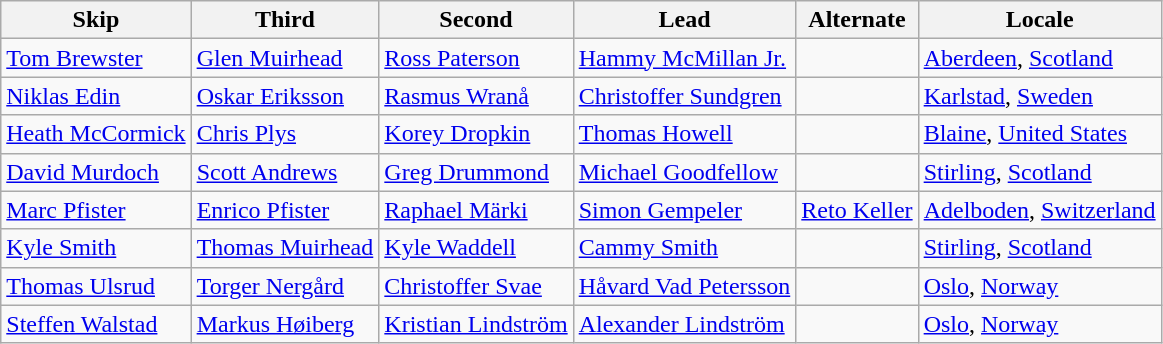<table class=wikitable>
<tr>
<th>Skip</th>
<th>Third</th>
<th>Second</th>
<th>Lead</th>
<th>Alternate</th>
<th>Locale</th>
</tr>
<tr>
<td><a href='#'>Tom Brewster</a></td>
<td><a href='#'>Glen Muirhead</a></td>
<td><a href='#'>Ross Paterson</a></td>
<td><a href='#'>Hammy McMillan Jr.</a></td>
<td></td>
<td> <a href='#'>Aberdeen</a>, <a href='#'>Scotland</a></td>
</tr>
<tr>
<td><a href='#'>Niklas Edin</a></td>
<td><a href='#'>Oskar Eriksson</a></td>
<td><a href='#'>Rasmus Wranå</a></td>
<td><a href='#'>Christoffer Sundgren</a></td>
<td></td>
<td> <a href='#'>Karlstad</a>, <a href='#'>Sweden</a></td>
</tr>
<tr>
<td><a href='#'>Heath McCormick</a></td>
<td><a href='#'>Chris Plys</a></td>
<td><a href='#'>Korey Dropkin</a></td>
<td><a href='#'>Thomas Howell</a></td>
<td></td>
<td> <a href='#'>Blaine</a>, <a href='#'>United States</a></td>
</tr>
<tr>
<td><a href='#'>David Murdoch</a></td>
<td><a href='#'>Scott Andrews</a></td>
<td><a href='#'>Greg Drummond</a></td>
<td><a href='#'>Michael Goodfellow</a></td>
<td></td>
<td> <a href='#'>Stirling</a>, <a href='#'>Scotland</a></td>
</tr>
<tr>
<td><a href='#'>Marc Pfister</a></td>
<td><a href='#'>Enrico Pfister</a></td>
<td><a href='#'>Raphael Märki</a></td>
<td><a href='#'>Simon Gempeler</a></td>
<td><a href='#'>Reto Keller</a></td>
<td> <a href='#'>Adelboden</a>, <a href='#'>Switzerland</a></td>
</tr>
<tr>
<td><a href='#'>Kyle Smith</a></td>
<td><a href='#'>Thomas Muirhead</a></td>
<td><a href='#'>Kyle Waddell</a></td>
<td><a href='#'>Cammy Smith</a></td>
<td></td>
<td> <a href='#'>Stirling</a>, <a href='#'>Scotland</a></td>
</tr>
<tr>
<td><a href='#'>Thomas Ulsrud</a></td>
<td><a href='#'>Torger Nergård</a></td>
<td><a href='#'>Christoffer Svae</a></td>
<td><a href='#'>Håvard Vad Petersson</a></td>
<td></td>
<td> <a href='#'>Oslo</a>, <a href='#'>Norway</a></td>
</tr>
<tr>
<td><a href='#'>Steffen Walstad</a></td>
<td><a href='#'>Markus Høiberg</a></td>
<td><a href='#'>Kristian Lindström</a></td>
<td><a href='#'>Alexander Lindström</a></td>
<td></td>
<td> <a href='#'>Oslo</a>, <a href='#'>Norway</a></td>
</tr>
</table>
